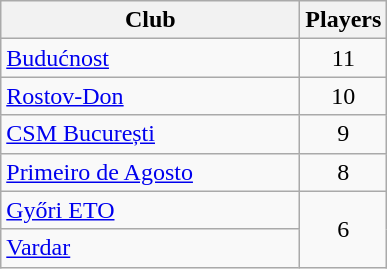<table class="wikitable sortable">
<tr>
<th style=width:12em>Club</th>
<th>Players</th>
</tr>
<tr>
<td> <a href='#'>Budućnost</a></td>
<td align=center>11</td>
</tr>
<tr>
<td> <a href='#'>Rostov-Don</a></td>
<td align=center>10</td>
</tr>
<tr>
<td> <a href='#'>CSM București</a></td>
<td align=center>9</td>
</tr>
<tr>
<td> <a href='#'>Primeiro de Agosto</a></td>
<td align=center>8</td>
</tr>
<tr>
<td> <a href='#'>Győri ETO</a></td>
<td align=center rowspan="2">6</td>
</tr>
<tr>
<td> <a href='#'>Vardar</a></td>
</tr>
</table>
